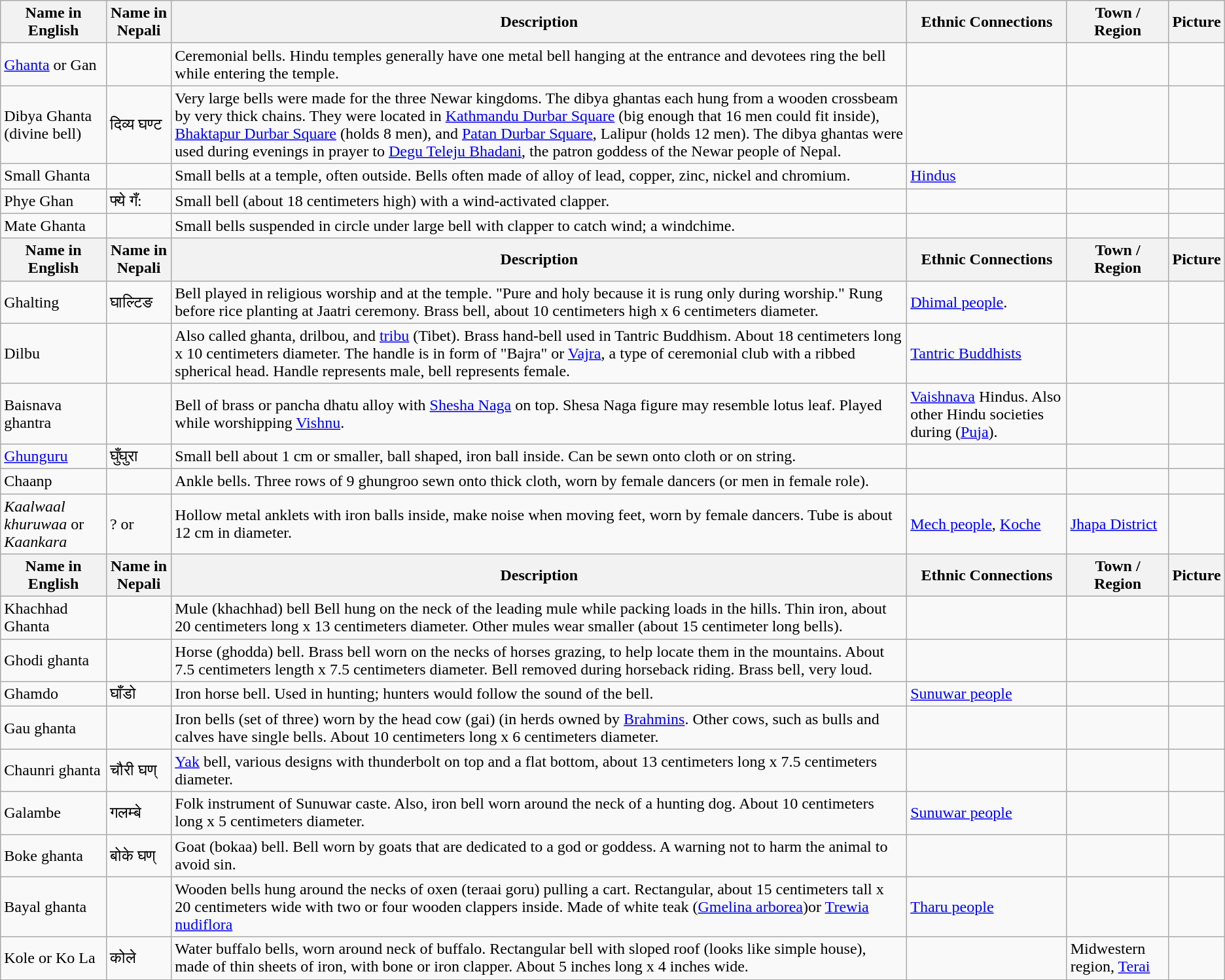<table class="wikitable">
<tr>
<th>Name in English</th>
<th>Name in Nepali</th>
<th>Description</th>
<th>Ethnic Connections</th>
<th>Town / Region</th>
<th>Picture</th>
</tr>
<tr>
<td><a href='#'>Ghanta</a> or Gan</td>
<td></td>
<td>Ceremonial bells. Hindu temples generally have one metal bell hanging at the entrance and devotees ring the bell while entering the temple.</td>
<td></td>
<td></td>
<td></td>
</tr>
<tr>
<td>Dibya Ghanta (divine bell)</td>
<td>दिव्य घण्ट</td>
<td>Very large bells were made for the three Newar kingdoms. The dibya ghantas each hung from a wooden crossbeam by very thick chains. They were located in <a href='#'>Kathmandu Durbar Square</a> (big enough that 16 men could fit inside), <a href='#'>Bhaktapur Durbar Square</a> (holds 8 men), and <a href='#'>Patan Durbar Square</a>, Lalipur (holds 12 men). The dibya ghantas were used during evenings in prayer to <a href='#'>Degu Teleju Bhadani</a>, the patron goddess of the Newar people of Nepal.</td>
<td></td>
<td></td>
<td></td>
</tr>
<tr>
<td>Small Ghanta</td>
<td></td>
<td>Small bells at a temple, often outside. Bells often made of alloy of lead, copper, zinc, nickel and chromium.</td>
<td><a href='#'>Hindus</a></td>
<td></td>
<td></td>
</tr>
<tr>
<td>Phye Ghan</td>
<td>फ्ये गँ:</td>
<td>Small bell (about 18 centimeters high) with a wind-activated clapper.</td>
<td></td>
<td></td>
<td></td>
</tr>
<tr>
<td>Mate Ghanta</td>
<td></td>
<td>Small bells suspended in circle under large bell with clapper to catch wind; a windchime.</td>
<td></td>
<td></td>
<td></td>
</tr>
<tr>
<th>Name in English</th>
<th>Name in Nepali</th>
<th>Description</th>
<th>Ethnic Connections</th>
<th>Town / Region</th>
<th>Picture</th>
</tr>
<tr>
<td>Ghalting</td>
<td>घाल्टिङ</td>
<td>Bell played in religious worship and at the temple. "Pure and holy because it is rung only during worship." Rung before rice planting at Jaatri ceremony. Brass bell, about 10 centimeters high x 6 centimeters diameter.</td>
<td><a href='#'>Dhimal people</a>.</td>
<td></td>
<td></td>
</tr>
<tr>
<td>Dilbu</td>
<td></td>
<td>Also called ghanta, drilbou, and <a href='#'>tribu</a> (Tibet). Brass hand-bell used in Tantric Buddhism. About 18 centimeters long x 10 centimeters diameter. The handle is in form of "Bajra" or <a href='#'>Vajra</a>, a type of ceremonial club with a ribbed spherical head. Handle represents male, bell represents female.</td>
<td><a href='#'>Tantric Buddhists</a></td>
<td></td>
<td></td>
</tr>
<tr>
<td>Baisnava ghantra</td>
<td></td>
<td>Bell of brass or pancha dhatu alloy with <a href='#'>Shesha Naga</a> on top.  Shesa Naga figure may resemble lotus leaf. Played while worshipping <a href='#'>Vishnu</a>.</td>
<td><a href='#'>Vaishnava</a> Hindus. Also other Hindu societies during (<a href='#'>Puja</a>).</td>
<td></td>
<td></td>
</tr>
<tr>
<td><a href='#'>Ghunguru</a></td>
<td>घुँघुरा</td>
<td>Small bell about 1 cm or smaller, ball shaped, iron ball inside. Can be sewn onto cloth or on string.</td>
<td></td>
<td></td>
<td></td>
</tr>
<tr>
<td>Chaanp</td>
<td></td>
<td>Ankle bells. Three rows of 9 ghungroo sewn onto thick cloth, worn by female dancers (or men in female role).</td>
<td></td>
<td></td>
<td></td>
</tr>
<tr>
<td><em>Kaalwaal khuruwaa</em> or <em>Kaankara</em></td>
<td>? or </td>
<td>Hollow metal anklets with iron balls inside, make noise when moving feet, worn by female dancers. Tube is about 12 cm in diameter.</td>
<td><a href='#'>Mech people</a>, <a href='#'>Koche</a></td>
<td><a href='#'>Jhapa District</a></td>
<td></td>
</tr>
<tr>
<th>Name in English</th>
<th>Name in Nepali</th>
<th>Description</th>
<th>Ethnic Connections</th>
<th>Town / Region</th>
<th>Picture</th>
</tr>
<tr>
<td>Khachhad Ghanta</td>
<td></td>
<td>Mule (khachhad) bell Bell hung on the neck of the leading mule while packing loads in the hills. Thin iron, about 20 centimeters long x 13 centimeters diameter. Other mules wear smaller (about 15 centimeter long bells).</td>
<td></td>
<td></td>
<td></td>
</tr>
<tr>
<td>Ghodi ghanta</td>
<td></td>
<td>Horse (ghodda) bell. Brass bell worn on the necks of horses grazing, to help locate them in the mountains. About 7.5 centimeters length x 7.5 centimeters diameter. Bell removed during horseback riding. Brass bell, very loud.</td>
<td></td>
<td></td>
<td></td>
</tr>
<tr>
<td>Ghamdo</td>
<td>घाँडो</td>
<td>Iron horse bell. Used in hunting; hunters would follow the sound of the bell.</td>
<td><a href='#'>Sunuwar people</a></td>
<td></td>
<td></td>
</tr>
<tr>
<td>Gau ghanta</td>
<td></td>
<td>Iron bells (set of three) worn by the head cow (gai) (in herds owned by <a href='#'>Brahmins</a>. Other cows, such as bulls and calves have single bells. About 10 centimeters long x 6 centimeters diameter.</td>
<td></td>
<td></td>
<td></td>
</tr>
<tr>
<td>Chaunri ghanta</td>
<td>चौरी घण्</td>
<td><a href='#'>Yak</a> bell, various designs with thunderbolt on top and a flat bottom, about 13 centimeters long x 7.5 centimeters diameter.</td>
<td></td>
<td></td>
<td></td>
</tr>
<tr>
<td>Galambe</td>
<td>गलम्बे</td>
<td>Folk instrument of Sunuwar caste. Also, iron bell worn around the neck of a hunting dog. About 10 centimeters long x 5 centimeters diameter.</td>
<td><a href='#'>Sunuwar people</a></td>
<td></td>
<td></td>
</tr>
<tr>
<td>Boke ghanta</td>
<td>बोके घण्</td>
<td>Goat (bokaa) bell. Bell worn by goats that are dedicated to a god or goddess. A warning not to harm the animal to avoid sin.</td>
<td></td>
<td></td>
<td></td>
</tr>
<tr>
<td>Bayal ghanta</td>
<td></td>
<td>Wooden bells hung around the necks of oxen (teraai goru) pulling a cart. Rectangular, about 15 centimeters tall x 20 centimeters wide with two or four wooden clappers inside. Made of white teak (<a href='#'>Gmelina arborea</a>)or <a href='#'>Trewia nudiflora</a></td>
<td><a href='#'>Tharu people</a></td>
<td></td>
<td></td>
</tr>
<tr>
<td>Kole or Ko La</td>
<td>कोले</td>
<td>Water buffalo bells, worn around neck of buffalo. Rectangular bell with sloped roof (looks like simple house), made of thin sheets of iron, with bone or iron clapper. About 5 inches long x 4 inches wide.</td>
<td></td>
<td>Midwestern region, <a href='#'>Terai</a></td>
<td></td>
</tr>
</table>
